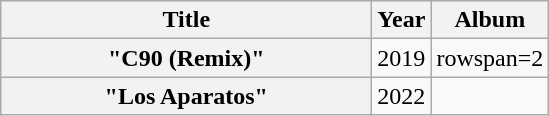<table class="wikitable plainrowheaders" style="text-align:center;">
<tr>
<th scope="col" style="width:15em;">Title</th>
<th scope="col">Year</th>
<th scope="col">Album</th>
</tr>
<tr>
<th scope="row">"C90 (Remix)"<br></th>
<td>2019</td>
<td>rowspan=2 </td>
</tr>
<tr>
<th scope="row">"Los Aparatos"<br></th>
<td>2022</td>
</tr>
</table>
